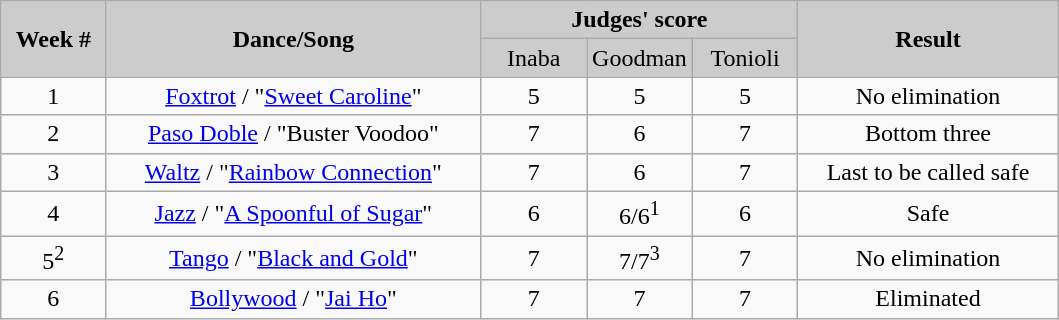<table class="wikitable" style="text-align:center">
<tr>
<th rowspan="2" style="background:#ccc;">Week #</th>
<th rowspan="2" style="background:#ccc;">Dance/Song</th>
<th colspan="3" style="background:#ccc;">Judges' score</th>
<th rowspan="2" style="background:#ccc;">Result</th>
</tr>
<tr style="background:#ccc;">
<td style="width:10%;">Inaba</td>
<td style="width:10%;">Goodman</td>
<td style="width:10%;">Tonioli</td>
</tr>
<tr>
<td>1</td>
<td><a href='#'>Foxtrot</a> / "<a href='#'>Sweet Caroline</a>"</td>
<td>5</td>
<td>5</td>
<td>5</td>
<td>No elimination</td>
</tr>
<tr>
<td>2</td>
<td><a href='#'>Paso Doble</a> / "Buster Voodoo"</td>
<td>7</td>
<td>6</td>
<td>7</td>
<td>Bottom three</td>
</tr>
<tr>
<td>3</td>
<td><a href='#'>Waltz</a> / "<a href='#'>Rainbow Connection</a>"</td>
<td>7</td>
<td>6</td>
<td>7</td>
<td>Last to be called safe</td>
</tr>
<tr>
<td>4</td>
<td><a href='#'>Jazz</a> / "<a href='#'>A Spoonful of Sugar</a>"</td>
<td>6</td>
<td>6/6<sup>1</sup></td>
<td>6</td>
<td>Safe</td>
</tr>
<tr>
<td>5<sup>2</sup></td>
<td><a href='#'>Tango</a> / "<a href='#'>Black and Gold</a>"</td>
<td>7</td>
<td>7/7<sup>3</sup></td>
<td>7</td>
<td>No elimination</td>
</tr>
<tr>
<td>6</td>
<td><a href='#'>Bollywood</a> / "<a href='#'>Jai Ho</a>"</td>
<td>7</td>
<td>7</td>
<td>7</td>
<td>Eliminated</td>
</tr>
</table>
